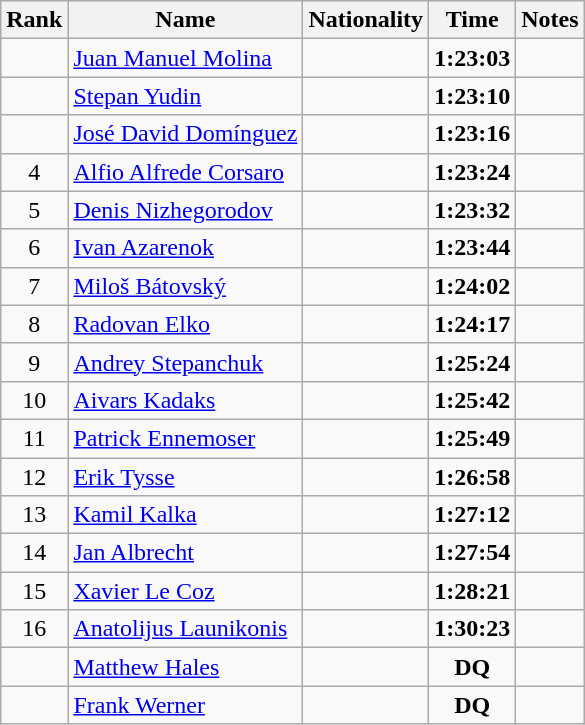<table class="wikitable sortable" style="text-align:center">
<tr>
<th>Rank</th>
<th>Name</th>
<th>Nationality</th>
<th>Time</th>
<th>Notes</th>
</tr>
<tr>
<td></td>
<td align=left><a href='#'>Juan Manuel Molina</a></td>
<td align=left></td>
<td><strong>1:23:03</strong></td>
<td></td>
</tr>
<tr>
<td></td>
<td align=left><a href='#'>Stepan Yudin</a></td>
<td align=left></td>
<td><strong>1:23:10</strong></td>
<td></td>
</tr>
<tr>
<td></td>
<td align=left><a href='#'>José David Domínguez</a></td>
<td align=left></td>
<td><strong>1:23:16</strong></td>
<td></td>
</tr>
<tr>
<td>4</td>
<td align=left><a href='#'>Alfio Alfrede Corsaro</a></td>
<td align=left></td>
<td><strong>1:23:24</strong></td>
<td></td>
</tr>
<tr>
<td>5</td>
<td align=left><a href='#'>Denis Nizhegorodov</a></td>
<td align=left></td>
<td><strong>1:23:32</strong></td>
<td></td>
</tr>
<tr>
<td>6</td>
<td align=left><a href='#'>Ivan Azarenok</a></td>
<td align=left></td>
<td><strong>1:23:44</strong></td>
<td></td>
</tr>
<tr>
<td>7</td>
<td align=left><a href='#'>Miloš Bátovský</a></td>
<td align=left></td>
<td><strong>1:24:02</strong></td>
<td></td>
</tr>
<tr>
<td>8</td>
<td align=left><a href='#'>Radovan Elko</a></td>
<td align=left></td>
<td><strong>1:24:17</strong></td>
<td></td>
</tr>
<tr>
<td>9</td>
<td align=left><a href='#'>Andrey Stepanchuk</a></td>
<td align=left></td>
<td><strong>1:25:24</strong></td>
<td></td>
</tr>
<tr>
<td>10</td>
<td align=left><a href='#'>Aivars Kadaks</a></td>
<td align=left></td>
<td><strong>1:25:42</strong></td>
<td></td>
</tr>
<tr>
<td>11</td>
<td align=left><a href='#'>Patrick Ennemoser</a></td>
<td align=left></td>
<td><strong>1:25:49</strong></td>
<td></td>
</tr>
<tr>
<td>12</td>
<td align=left><a href='#'>Erik Tysse</a></td>
<td align=left></td>
<td><strong>1:26:58</strong></td>
<td></td>
</tr>
<tr>
<td>13</td>
<td align=left><a href='#'>Kamil Kalka</a></td>
<td align=left></td>
<td><strong>1:27:12</strong></td>
<td></td>
</tr>
<tr>
<td>14</td>
<td align=left><a href='#'>Jan Albrecht</a></td>
<td align=left></td>
<td><strong>1:27:54</strong></td>
<td></td>
</tr>
<tr>
<td>15</td>
<td align=left><a href='#'>Xavier Le Coz</a></td>
<td align=left></td>
<td><strong>1:28:21</strong></td>
<td></td>
</tr>
<tr>
<td>16</td>
<td align=left><a href='#'>Anatolijus Launikonis</a></td>
<td align=left></td>
<td><strong>1:30:23</strong></td>
<td></td>
</tr>
<tr>
<td></td>
<td align=left><a href='#'>Matthew Hales</a></td>
<td align=left></td>
<td><strong>DQ</strong></td>
<td></td>
</tr>
<tr>
<td></td>
<td align=left><a href='#'>Frank Werner</a></td>
<td align=left></td>
<td><strong>DQ</strong></td>
<td></td>
</tr>
</table>
